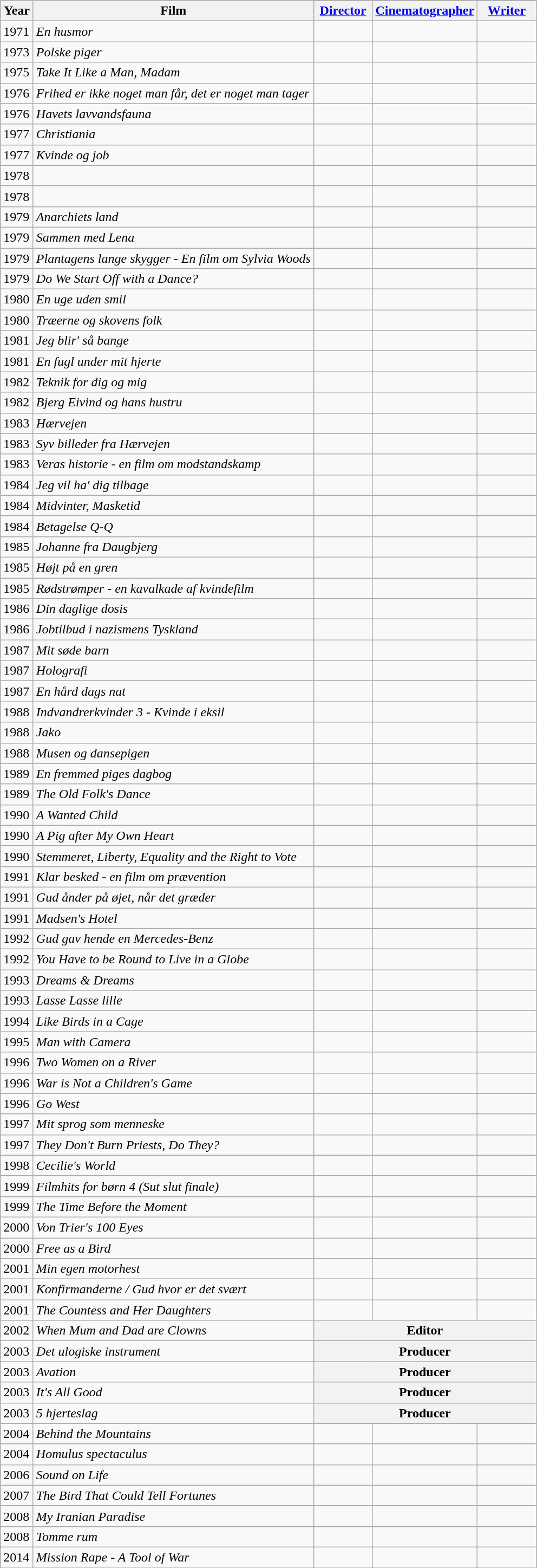<table class="wikitable">
<tr>
<th rowspan="2" style="width:33px;">Year</th>
<th rowspan="2">Film</th>
</tr>
<tr>
<th width=65><a href='#'>Director</a></th>
<th width=65><a href='#'>Cinematographer</a></th>
<th width=65><a href='#'>Writer</a></th>
</tr>
<tr>
<td>1971</td>
<td><em>En husmor</em></td>
<td></td>
<td></td>
<td></td>
</tr>
<tr>
<td>1973</td>
<td><em>Polske piger</em></td>
<td></td>
<td></td>
<td></td>
</tr>
<tr>
<td>1975</td>
<td><em>Take It Like a Man, Madam</em></td>
<td></td>
<td></td>
<td></td>
</tr>
<tr>
<td>1976</td>
<td><em>Frihed er ikke noget man får, det er noget man tager</em></td>
<td></td>
<td></td>
<td></td>
</tr>
<tr>
<td>1976</td>
<td><em>Havets lavvandsfauna</em></td>
<td></td>
<td></td>
<td></td>
</tr>
<tr>
<td>1977</td>
<td><em>Christiania</em></td>
<td></td>
<td></td>
<td></td>
</tr>
<tr>
<td>1977</td>
<td><em>Kvinde og job</em></td>
<td></td>
<td></td>
<td></td>
</tr>
<tr>
<td>1978</td>
<td><em></em></td>
<td></td>
<td></td>
<td></td>
</tr>
<tr>
<td>1978</td>
<td><em></em></td>
<td></td>
<td></td>
<td></td>
</tr>
<tr>
<td>1979</td>
<td><em>Anarchiets land</em></td>
<td></td>
<td></td>
<td></td>
</tr>
<tr>
<td>1979</td>
<td><em>Sammen med Lena</em></td>
<td></td>
<td></td>
<td></td>
</tr>
<tr>
<td>1979</td>
<td><em>Plantagens lange skygger - En film om Sylvia Woods</em></td>
<td></td>
<td></td>
<td></td>
</tr>
<tr>
<td>1979</td>
<td><em>Do We Start Off with a Dance?</em></td>
<td></td>
<td></td>
<td></td>
</tr>
<tr>
<td>1980</td>
<td><em>En uge uden smil</em></td>
<td></td>
<td></td>
<td></td>
</tr>
<tr>
<td>1980</td>
<td><em>Træerne og skovens folk</em></td>
<td></td>
<td></td>
<td></td>
</tr>
<tr>
<td>1981</td>
<td><em>Jeg blir' så bange</em></td>
<td></td>
<td></td>
<td></td>
</tr>
<tr>
<td>1981</td>
<td><em>En fugl under mit hjerte</em></td>
<td></td>
<td></td>
<td></td>
</tr>
<tr>
<td>1982</td>
<td><em>Teknik for dig og mig</em></td>
<td></td>
<td></td>
<td></td>
</tr>
<tr>
<td>1982</td>
<td><em>Bjerg Eivind og hans hustru</em></td>
<td></td>
<td></td>
<td></td>
</tr>
<tr>
<td>1983</td>
<td><em>Hærvejen</em></td>
<td></td>
<td></td>
<td></td>
</tr>
<tr>
<td>1983</td>
<td><em>Syv billeder fra Hærvejen</em></td>
<td></td>
<td></td>
<td></td>
</tr>
<tr>
<td>1983</td>
<td><em>Veras historie - en film om modstandskamp</em></td>
<td></td>
<td></td>
<td></td>
</tr>
<tr>
<td>1984</td>
<td><em>Jeg vil ha' dig tilbage</em></td>
<td></td>
<td></td>
<td></td>
</tr>
<tr>
<td>1984</td>
<td><em>Midvinter, Masketid</em></td>
<td></td>
<td></td>
<td></td>
</tr>
<tr>
<td>1984</td>
<td><em>Betagelse Q-Q</em></td>
<td></td>
<td></td>
<td></td>
</tr>
<tr>
<td>1985</td>
<td><em>Johanne fra Daugbjerg</em></td>
<td></td>
<td></td>
<td></td>
</tr>
<tr>
<td>1985</td>
<td><em>Højt på en gren</em></td>
<td></td>
<td></td>
<td></td>
</tr>
<tr>
<td>1985</td>
<td><em>Rødstrømper - en kavalkade af kvindefilm</em></td>
<td></td>
<td></td>
<td></td>
</tr>
<tr>
<td>1986</td>
<td><em>Din daglige dosis</em></td>
<td></td>
<td></td>
<td></td>
</tr>
<tr>
<td>1986</td>
<td><em>Jobtilbud i nazismens Tyskland</em></td>
<td></td>
<td></td>
<td></td>
</tr>
<tr>
<td>1987</td>
<td><em>Mit søde barn</em></td>
<td></td>
<td></td>
<td></td>
</tr>
<tr>
<td>1987</td>
<td><em>Holografi</em></td>
<td></td>
<td></td>
<td></td>
</tr>
<tr>
<td>1987</td>
<td><em>En hård dags nat</em></td>
<td></td>
<td></td>
<td></td>
</tr>
<tr>
<td>1988</td>
<td><em>Indvandrerkvinder 3 - Kvinde i eksil</em></td>
<td></td>
<td></td>
<td></td>
</tr>
<tr>
<td>1988</td>
<td><em>Jako</em></td>
<td></td>
<td></td>
<td></td>
</tr>
<tr>
<td>1988</td>
<td><em>Musen og dansepigen</em></td>
<td></td>
<td></td>
<td></td>
</tr>
<tr>
<td>1989</td>
<td><em>En fremmed piges dagbog</em></td>
<td></td>
<td></td>
<td></td>
</tr>
<tr>
<td>1989</td>
<td><em>The Old Folk's Dance</em></td>
<td></td>
<td></td>
<td></td>
</tr>
<tr>
<td>1990</td>
<td><em>A Wanted Child</em></td>
<td></td>
<td></td>
<td></td>
</tr>
<tr>
<td>1990</td>
<td><em>A Pig after My Own Heart</em></td>
<td></td>
<td></td>
<td></td>
</tr>
<tr>
<td>1990</td>
<td><em>Stemmeret, Liberty, Equality and the Right to Vote</em></td>
<td></td>
<td></td>
<td></td>
</tr>
<tr>
<td>1991</td>
<td><em>Klar besked - en film om prævention</em></td>
<td></td>
<td></td>
<td></td>
</tr>
<tr>
<td>1991</td>
<td><em>Gud ånder på øjet, når det græder</em></td>
<td></td>
<td></td>
<td></td>
</tr>
<tr>
<td>1991</td>
<td><em>Madsen's Hotel</em></td>
<td></td>
<td></td>
<td></td>
</tr>
<tr>
<td>1992</td>
<td><em>Gud gav hende en Mercedes-Benz</em></td>
<td></td>
<td></td>
<td></td>
</tr>
<tr>
<td>1992</td>
<td><em>You Have to be Round to Live in a Globe</em></td>
<td></td>
<td></td>
<td></td>
</tr>
<tr>
<td>1993</td>
<td><em>Dreams & Dreams</em></td>
<td></td>
<td></td>
<td></td>
</tr>
<tr>
<td>1993</td>
<td><em>Lasse Lasse lille</em></td>
<td></td>
<td></td>
<td></td>
</tr>
<tr>
<td>1994</td>
<td><em>Like Birds in a Cage</em></td>
<td></td>
<td></td>
<td></td>
</tr>
<tr>
<td>1995</td>
<td><em>Man with Camera</em></td>
<td></td>
<td></td>
<td></td>
</tr>
<tr>
<td>1996</td>
<td><em>Two Women on a River</em></td>
<td></td>
<td></td>
<td></td>
</tr>
<tr>
<td>1996</td>
<td><em>War is Not a Children's Game</em></td>
<td></td>
<td></td>
<td></td>
</tr>
<tr>
<td>1996</td>
<td><em>Go West</em></td>
<td></td>
<td></td>
<td></td>
</tr>
<tr>
<td>1997</td>
<td><em>Mit sprog som menneske</em></td>
<td></td>
<td></td>
<td></td>
</tr>
<tr>
<td>1997</td>
<td><em>They Don't Burn Priests, Do They?</em></td>
<td></td>
<td></td>
<td></td>
</tr>
<tr>
<td>1998</td>
<td><em>Cecilie's World</em></td>
<td></td>
<td></td>
<td></td>
</tr>
<tr>
<td>1999</td>
<td><em>Filmhits for børn 4 (Sut slut finale)</em></td>
<td></td>
<td></td>
<td></td>
</tr>
<tr>
<td>1999</td>
<td><em>The Time Before the Moment</em></td>
<td></td>
<td></td>
<td></td>
</tr>
<tr>
<td>2000</td>
<td><em>Von Trier's 100 Eyes</em></td>
<td></td>
<td></td>
<td></td>
</tr>
<tr>
<td>2000</td>
<td><em>Free as a Bird</em></td>
<td></td>
<td></td>
<td></td>
</tr>
<tr>
<td>2001</td>
<td><em>Min egen motorhest</em></td>
<td></td>
<td></td>
<td></td>
</tr>
<tr>
<td>2001</td>
<td><em>Konfirmanderne / Gud hvor er det svært</em></td>
<td></td>
<td></td>
<td></td>
</tr>
<tr>
<td>2001</td>
<td><em>The Countess and Her Daughters</em></td>
<td></td>
<td></td>
<td></td>
</tr>
<tr>
<td>2002</td>
<td><em>When Mum and Dad are Clowns</em></td>
<th colspan="3">Editor</th>
</tr>
<tr>
<td>2003</td>
<td><em>Det ulogiske instrument</em></td>
<th colspan="3">Producer</th>
</tr>
<tr>
<td>2003</td>
<td><em>Avation</em></td>
<th colspan="3">Producer</th>
</tr>
<tr>
<td>2003</td>
<td><em>It's All Good</em></td>
<th colspan="3">Producer</th>
</tr>
<tr>
<td>2003</td>
<td><em>5 hjerteslag</em></td>
<th colspan="3">Producer</th>
</tr>
<tr>
<td>2004</td>
<td><em>Behind the Mountains</em></td>
<td></td>
<td></td>
<td></td>
</tr>
<tr>
<td>2004</td>
<td><em>Homulus spectaculus</em></td>
<td></td>
<td></td>
<td></td>
</tr>
<tr>
<td>2006</td>
<td><em>Sound on Life</em></td>
<td></td>
<td></td>
<td></td>
</tr>
<tr>
<td>2007</td>
<td><em>The Bird That Could Tell Fortunes</em></td>
<td></td>
<td></td>
<td></td>
</tr>
<tr>
<td>2008</td>
<td><em>My Iranian Paradise</em></td>
<td></td>
<td></td>
<td></td>
</tr>
<tr>
<td>2008</td>
<td><em>Tomme rum</em></td>
<td></td>
<td></td>
<td></td>
</tr>
<tr>
<td>2014</td>
<td><em>Mission Rape - A Tool of War</em></td>
<td></td>
<td></td>
<td></td>
</tr>
<tr>
</tr>
</table>
